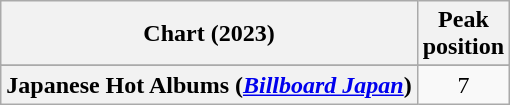<table class="wikitable sortable plainrowheaders" style="text-align:center">
<tr>
<th scope="col">Chart (2023)</th>
<th scope="col">Peak<br>position</th>
</tr>
<tr>
</tr>
<tr>
<th scope="row">Japanese Hot Albums (<em><a href='#'>Billboard Japan</a></em>)</th>
<td>7</td>
</tr>
</table>
